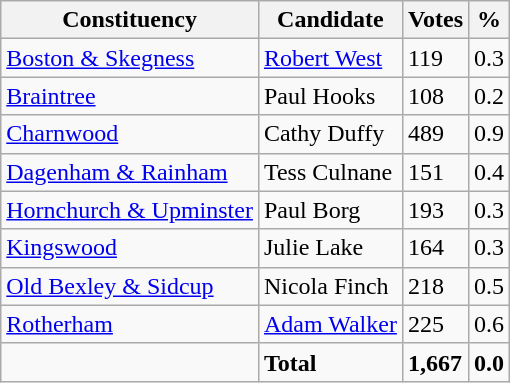<table class="wikitable">
<tr>
<th>Constituency</th>
<th>Candidate</th>
<th>Votes</th>
<th>%</th>
</tr>
<tr>
<td><a href='#'>Boston & Skegness</a></td>
<td><a href='#'>Robert West</a></td>
<td>119</td>
<td>0.3</td>
</tr>
<tr>
<td><a href='#'>Braintree</a></td>
<td>Paul Hooks</td>
<td>108</td>
<td>0.2</td>
</tr>
<tr>
<td><a href='#'>Charnwood</a></td>
<td>Cathy Duffy</td>
<td>489</td>
<td>0.9</td>
</tr>
<tr>
<td><a href='#'>Dagenham & Rainham</a></td>
<td>Tess Culnane</td>
<td>151</td>
<td>0.4</td>
</tr>
<tr>
<td><a href='#'>Hornchurch & Upminster</a></td>
<td>Paul Borg</td>
<td>193</td>
<td>0.3</td>
</tr>
<tr>
<td><a href='#'>Kingswood</a></td>
<td>Julie Lake</td>
<td>164</td>
<td>0.3</td>
</tr>
<tr>
<td><a href='#'>Old Bexley & Sidcup</a></td>
<td>Nicola Finch</td>
<td>218</td>
<td>0.5</td>
</tr>
<tr>
<td><a href='#'>Rotherham</a></td>
<td><a href='#'>Adam Walker</a></td>
<td>225</td>
<td>0.6</td>
</tr>
<tr>
<td></td>
<td><strong>Total</strong></td>
<td><strong>1,667</strong></td>
<td><strong>0.0</strong></td>
</tr>
</table>
